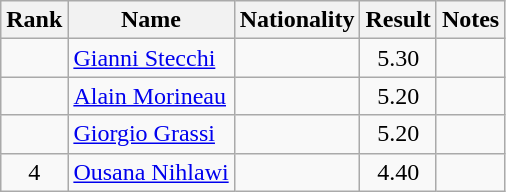<table class="wikitable sortable" style="text-align:center">
<tr>
<th>Rank</th>
<th>Name</th>
<th>Nationality</th>
<th>Result</th>
<th>Notes</th>
</tr>
<tr>
<td></td>
<td align=left><a href='#'>Gianni Stecchi</a></td>
<td align=left></td>
<td>5.30</td>
<td></td>
</tr>
<tr>
<td></td>
<td align=left><a href='#'>Alain Morineau</a></td>
<td align=left></td>
<td>5.20</td>
<td></td>
</tr>
<tr>
<td></td>
<td align=left><a href='#'>Giorgio Grassi</a></td>
<td align=left></td>
<td>5.20</td>
<td></td>
</tr>
<tr>
<td>4</td>
<td align=left><a href='#'>Ousana Nihlawi</a></td>
<td align=left></td>
<td>4.40</td>
<td></td>
</tr>
</table>
